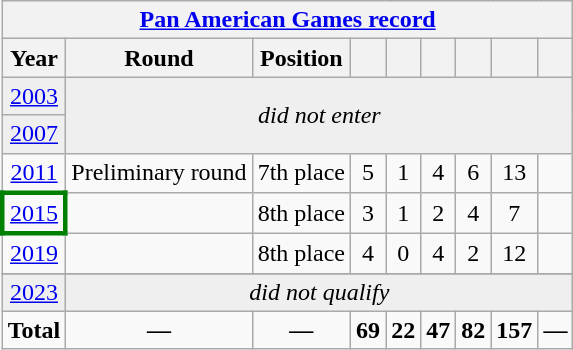<table class="wikitable" style="text-align: center;">
<tr>
<th colspan=9><a href='#'>Pan American Games record</a></th>
</tr>
<tr>
<th>Year</th>
<th>Round</th>
<th>Position</th>
<th></th>
<th></th>
<th></th>
<th></th>
<th></th>
<th></th>
</tr>
<tr style="background:#efefef">
<td> <a href='#'>2003</a></td>
<td colspan=8 rowspan=2 align=center><em>did not enter</em></td>
</tr>
<tr style="background:#efefef">
<td> <a href='#'>2007</a></td>
</tr>
<tr>
<td> <a href='#'>2011</a></td>
<td>Preliminary round</td>
<td>7th place</td>
<td>5</td>
<td>1</td>
<td>4</td>
<td>6</td>
<td>13</td>
<td></td>
</tr>
<tr>
<td style="border: 3px solid green"> <a href='#'>2015</a></td>
<td></td>
<td>8th place</td>
<td>3</td>
<td>1</td>
<td>2</td>
<td>4</td>
<td>7</td>
<td></td>
</tr>
<tr>
<td> <a href='#'>2019</a></td>
<td></td>
<td>8th place</td>
<td>4</td>
<td>0</td>
<td>4</td>
<td>2</td>
<td>12</td>
<td></td>
</tr>
<tr>
</tr>
<tr style="background:#efefef">
<td> <a href='#'>2023</a></td>
<td colspan=8 rowspan=1 align=center><em>did not qualify</em></td>
</tr>
<tr>
<td colspan=1><strong>Total</strong></td>
<td><strong>—</strong></td>
<td><strong>—</strong></td>
<td><strong>69</strong></td>
<td><strong>22</strong></td>
<td><strong>47</strong></td>
<td><strong>82</strong></td>
<td><strong>157</strong></td>
<td><strong>—</strong></td>
</tr>
</table>
